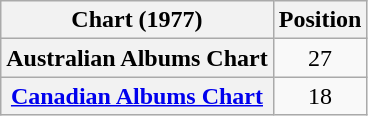<table class="wikitable sortable plainrowheaders" style="text-align:center;">
<tr>
<th scope="col">Chart (1977)</th>
<th scope="col">Position</th>
</tr>
<tr>
<th scope="row">Australian Albums Chart</th>
<td>27</td>
</tr>
<tr>
<th scope="row"><a href='#'>Canadian Albums Chart</a></th>
<td>18</td>
</tr>
</table>
